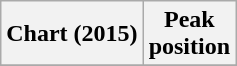<table class="wikitable sortable plainrowheaders" style="text-align: center;">
<tr>
<th scope="col">Chart (2015)</th>
<th scope="col">Peak<br>position</th>
</tr>
<tr>
</tr>
</table>
